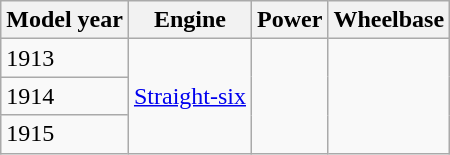<table class="wikitable">
<tr>
<th>Model year</th>
<th>Engine</th>
<th>Power</th>
<th>Wheelbase</th>
</tr>
<tr>
<td>1913</td>
<td rowspan="3"><a href='#'>Straight-six</a></td>
<td rowspan="3"></td>
<td rowspan="3"></td>
</tr>
<tr>
<td>1914</td>
</tr>
<tr>
<td>1915</td>
</tr>
</table>
